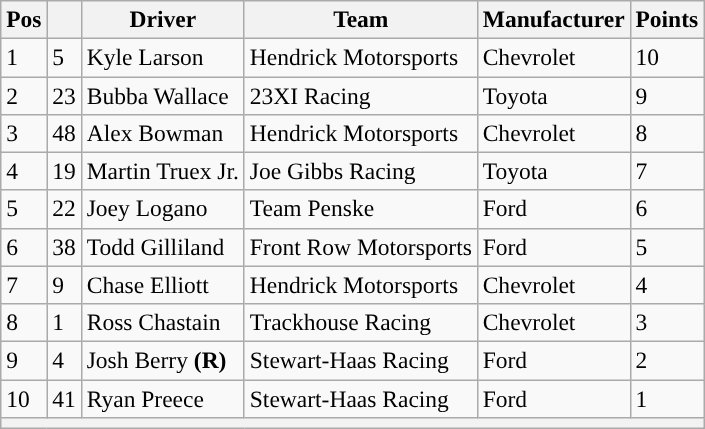<table class="wikitable" style="font-size:98%">
<tr>
<th>Pos</th>
<th></th>
<th>Driver</th>
<th>Team</th>
<th>Manufacturer</th>
<th>Points</th>
</tr>
<tr>
<td>1</td>
<td>5</td>
<td>Kyle Larson</td>
<td>Hendrick Motorsports</td>
<td>Chevrolet</td>
<td>10</td>
</tr>
<tr>
<td>2</td>
<td>23</td>
<td>Bubba Wallace</td>
<td>23XI Racing</td>
<td>Toyota</td>
<td>9</td>
</tr>
<tr>
<td>3</td>
<td>48</td>
<td>Alex Bowman</td>
<td>Hendrick Motorsports</td>
<td>Chevrolet</td>
<td>8</td>
</tr>
<tr>
<td>4</td>
<td>19</td>
<td>Martin Truex Jr.</td>
<td>Joe Gibbs Racing</td>
<td>Toyota</td>
<td>7</td>
</tr>
<tr>
<td>5</td>
<td>22</td>
<td>Joey Logano</td>
<td>Team Penske</td>
<td>Ford</td>
<td>6</td>
</tr>
<tr>
<td>6</td>
<td>38</td>
<td>Todd Gilliland</td>
<td>Front Row Motorsports</td>
<td>Ford</td>
<td>5</td>
</tr>
<tr>
<td>7</td>
<td>9</td>
<td>Chase Elliott</td>
<td>Hendrick Motorsports</td>
<td>Chevrolet</td>
<td>4</td>
</tr>
<tr>
<td>8</td>
<td>1</td>
<td>Ross Chastain</td>
<td>Trackhouse Racing</td>
<td>Chevrolet</td>
<td>3</td>
</tr>
<tr>
<td>9</td>
<td>4</td>
<td>Josh Berry <strong>(R)</strong></td>
<td>Stewart-Haas Racing</td>
<td>Ford</td>
<td>2</td>
</tr>
<tr>
<td>10</td>
<td>41</td>
<td>Ryan Preece</td>
<td>Stewart-Haas Racing</td>
<td>Ford</td>
<td>1</td>
</tr>
<tr>
<th colspan="6"></th>
</tr>
</table>
